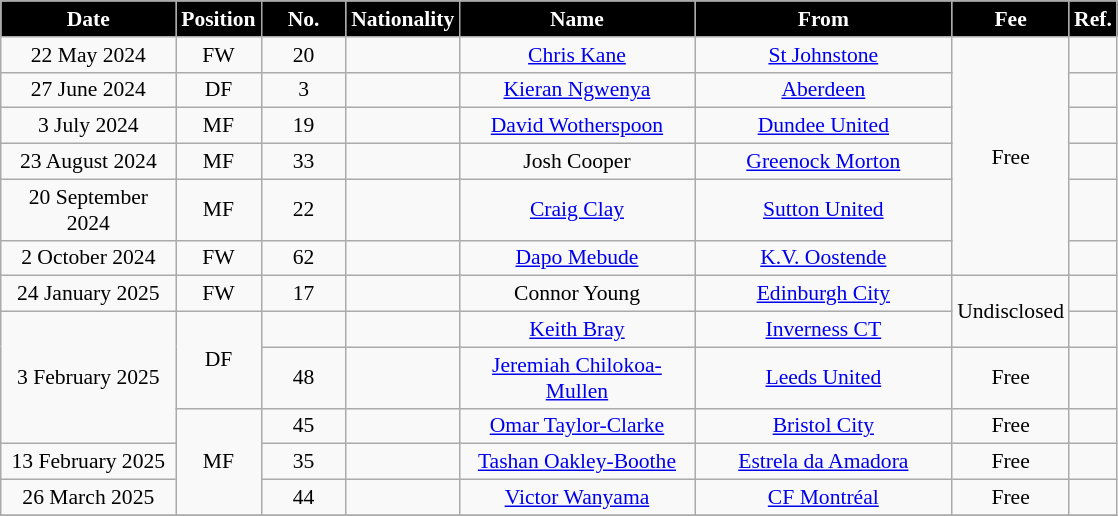<table class="wikitable"  style="text-align:center; font-size:90%; ">
<tr>
<th style="background:#000000; color:white; width:110px;">Date</th>
<th style="background:#000000; color:white; width:50px;">Position</th>
<th style="background:#000000; color:white; width:50px;">No.</th>
<th style="background:#000000; color:white; width:50px;">Nationality</th>
<th style="background:#000000; color:white; width:150px;">Name</th>
<th style="background:#000000; color:white; width:165px;">From</th>
<th style="background:#000000; color:white; width:70px;">Fee</th>
<th style="background:#000000; color:white; width:25px;">Ref.</th>
</tr>
<tr>
<td>22 May 2024</td>
<td>FW</td>
<td>20</td>
<td></td>
<td><a href='#'>Chris Kane</a></td>
<td><a href='#'>St Johnstone</a></td>
<td rowspan=6>Free</td>
<td></td>
</tr>
<tr>
<td>27 June 2024</td>
<td>DF</td>
<td>3</td>
<td></td>
<td><a href='#'>Kieran Ngwenya</a></td>
<td><a href='#'>Aberdeen</a></td>
<td></td>
</tr>
<tr>
<td>3 July 2024</td>
<td>MF</td>
<td>19</td>
<td></td>
<td><a href='#'>David Wotherspoon</a></td>
<td><a href='#'>Dundee United</a></td>
<td></td>
</tr>
<tr>
<td>23 August 2024</td>
<td>MF</td>
<td>33</td>
<td></td>
<td>Josh Cooper</td>
<td><a href='#'>Greenock Morton</a></td>
<td></td>
</tr>
<tr>
<td>20 September 2024</td>
<td>MF</td>
<td>22</td>
<td></td>
<td><a href='#'>Craig Clay</a></td>
<td><a href='#'>Sutton United</a></td>
<td></td>
</tr>
<tr>
<td>2 October 2024</td>
<td>FW</td>
<td>62</td>
<td></td>
<td><a href='#'>Dapo Mebude</a></td>
<td><a href='#'>K.V. Oostende</a></td>
<td></td>
</tr>
<tr>
<td>24 January 2025</td>
<td>FW</td>
<td>17</td>
<td></td>
<td>Connor Young</td>
<td><a href='#'>Edinburgh City</a></td>
<td rowspan=2>Undisclosed</td>
<td></td>
</tr>
<tr>
<td rowspan=3>3 February 2025</td>
<td rowspan=2>DF</td>
<td></td>
<td></td>
<td><a href='#'>Keith Bray</a></td>
<td><a href='#'>Inverness CT</a></td>
<td></td>
</tr>
<tr>
<td>48</td>
<td></td>
<td><a href='#'>Jeremiah Chilokoa-Mullen</a></td>
<td><a href='#'>Leeds United</a></td>
<td>Free</td>
<td></td>
</tr>
<tr>
<td rowspan=3>MF</td>
<td>45</td>
<td></td>
<td><a href='#'>Omar Taylor-Clarke</a></td>
<td><a href='#'>Bristol City</a></td>
<td>Free</td>
<td></td>
</tr>
<tr>
<td>13 February 2025</td>
<td>35</td>
<td></td>
<td><a href='#'>Tashan Oakley-Boothe</a></td>
<td><a href='#'>Estrela da Amadora</a></td>
<td>Free</td>
<td></td>
</tr>
<tr>
<td>26 March 2025</td>
<td>44</td>
<td></td>
<td><a href='#'>Victor Wanyama</a></td>
<td><a href='#'>CF Montréal</a></td>
<td>Free</td>
<td></td>
</tr>
<tr>
</tr>
</table>
